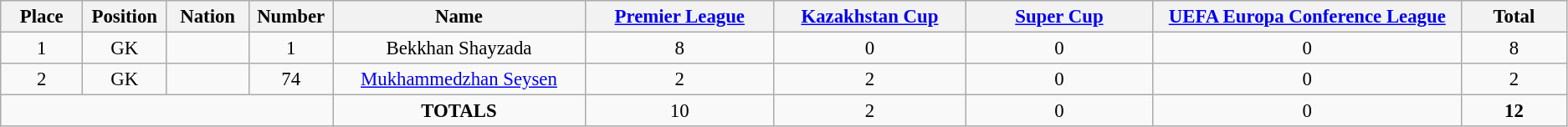<table class="wikitable" style="font-size: 95%; text-align: center;">
<tr>
<th width=60>Place</th>
<th width=60>Position</th>
<th width=60>Nation</th>
<th width=60>Number</th>
<th width=200>Name</th>
<th width=150><a href='#'>Premier League</a></th>
<th width=150><a href='#'>Kazakhstan Cup</a></th>
<th width=150><a href='#'>Super Cup</a></th>
<th width=250><a href='#'>UEFA Europa Conference League</a></th>
<th width=80>Total</th>
</tr>
<tr>
<td>1</td>
<td>GK</td>
<td></td>
<td>1</td>
<td>Bekkhan Shayzada</td>
<td>8</td>
<td>0</td>
<td>0</td>
<td>0</td>
<td>8</td>
</tr>
<tr>
<td>2</td>
<td>GK</td>
<td></td>
<td>74</td>
<td><a href='#'>Mukhammedzhan Seysen</a></td>
<td>2</td>
<td>2</td>
<td>0</td>
<td>0</td>
<td>2</td>
</tr>
<tr>
<td colspan="4"></td>
<td><strong>TOTALS</strong></td>
<td>10</td>
<td>2</td>
<td>0</td>
<td>0</td>
<td><strong>12</strong></td>
</tr>
</table>
